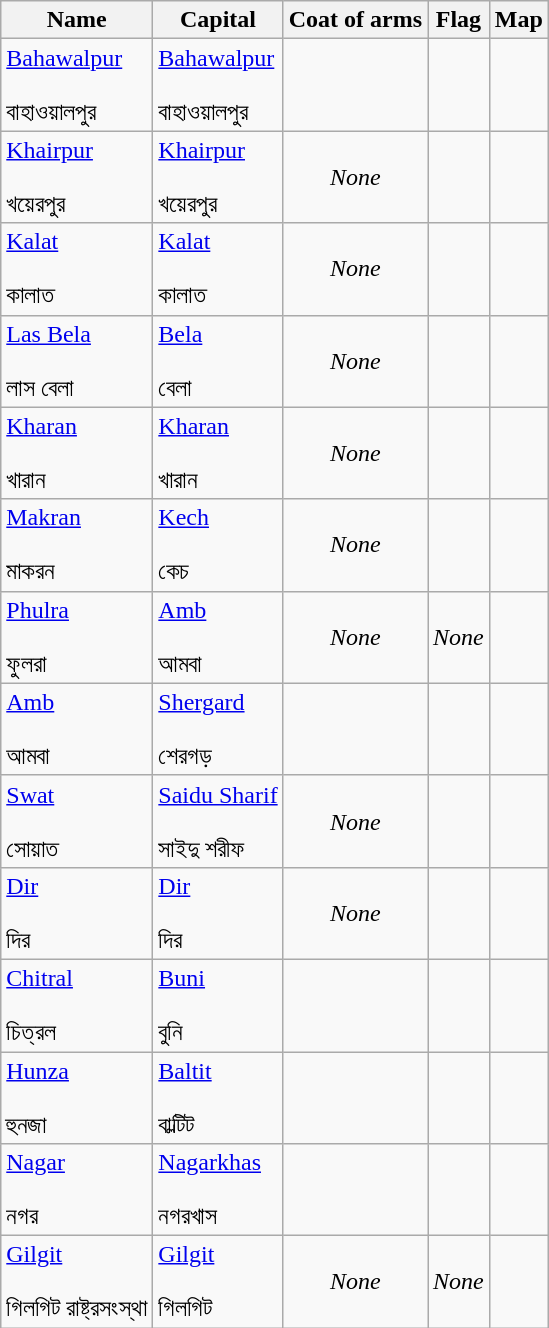<table class="wikitable sortable" style="text-align:center;">
<tr>
<th>Name</th>
<th>Capital</th>
<th class="unsortable">Coat of arms</th>
<th class="unsortable">Flag</th>
<th class="unsortable">Map</th>
</tr>
<tr>
<td style="text-align:left;"><a href='#'>Bahawalpur</a><br><br>বাহাওয়ালপুর</td>
<td style="text-align:left;"><a href='#'>Bahawalpur</a><br><br>বাহাওয়ালপুর</td>
<td style="text-align:center;"></td>
<td style="text-align:center;"></td>
<td></td>
</tr>
<tr>
<td style="text-align:left;"><a href='#'>Khairpur</a><br><br>খয়েরপুর</td>
<td style="text-align:left;"><a href='#'>Khairpur</a><br><br>খয়েরপুর</td>
<td style="text-align:center;"><em>None</em></td>
<td style="text-align:center;"></td>
<td></td>
</tr>
<tr>
<td style="text-align:left;"><a href='#'>Kalat</a><br><br>কালাত</td>
<td style="text-align:left;"><a href='#'>Kalat</a><br><br>কালাত</td>
<td style="text-align:center;"><em>None</em></td>
<td style="text-align:center;"></td>
<td></td>
</tr>
<tr>
<td style="text-align:left;"><a href='#'>Las Bela</a><br><br>লাস বেলা</td>
<td style="text-align:left;"><a href='#'>Bela</a><br><br>বেলা</td>
<td style="text-align:center;"><em>None</em></td>
<td style="text-align:center;"></td>
<td></td>
</tr>
<tr>
<td style="text-align:left;"><a href='#'>Kharan</a><br><br>খারান</td>
<td style="text-align:left;"><a href='#'>Kharan</a><br><br>খারান</td>
<td style="text-align:center;"><em>None</em></td>
<td style="text-align:center;"></td>
<td></td>
</tr>
<tr>
<td style="text-align:left;"><a href='#'>Makran</a><br><br>মাকরন</td>
<td style="text-align:left;"><a href='#'>Kech</a><br><br>কেচ</td>
<td style="text-align:center;"><em>None</em></td>
<td style="text-align:center;"></td>
<td></td>
</tr>
<tr>
<td style="text-align:left;"><a href='#'>Phulra</a><br><br>ফুলরা</td>
<td style="text-align:left;"><a href='#'>Amb</a><br><br>আমবা</td>
<td style="text-align:center;"><em>None</em></td>
<td style="text-align:center;"><em>None</em></td>
<td></td>
</tr>
<tr>
<td style="text-align:left;"><a href='#'>Amb</a><br><br>আমবা</td>
<td style="text-align:left;"><a href='#'>Shergard</a><br><br>শেরগড়</td>
<td style="text-align:center;"></td>
<td style="text-align:center;"></td>
<td></td>
</tr>
<tr>
<td style="text-align:left;"><a href='#'>Swat</a><br><br>সোয়াত</td>
<td style="text-align:left;"><a href='#'>Saidu Sharif</a><br><br>সাইদু শরীফ</td>
<td style="text-align:center;"><em>None</em></td>
<td style="text-align:center;"></td>
<td></td>
</tr>
<tr>
<td style="text-align:left;"><a href='#'>Dir</a><br><br>দির</td>
<td style="text-align:left;"><a href='#'>Dir</a><br><br>দির</td>
<td style="text-align:center;"><em>None</em></td>
<td style="text-align:center;"></td>
<td></td>
</tr>
<tr>
<td style="text-align:left;"><a href='#'>Chitral</a><br><br>চিত্রল</td>
<td style="text-align:left;"><a href='#'>Buni</a><br><br>বুনি</td>
<td style="text-align:center;"></td>
<td style="text-align:center;"></td>
<td></td>
</tr>
<tr>
<td style="text-align:left;"><a href='#'>Hunza</a><br><br>হুনজা</td>
<td style="text-align:left;"><a href='#'>Baltit</a><br><br>বাল্টিট</td>
<td style="text-align:center;"></td>
<td style="text-align:center;"></td>
<td></td>
</tr>
<tr>
<td style="text-align:left;"><a href='#'>Nagar</a><br><br>নগর</td>
<td style="text-align:left;"><a href='#'>Nagarkhas</a><br><br>নগরখাস</td>
<td style="text-align:center;"></td>
<td style="text-align:center;"></td>
<td></td>
</tr>
<tr>
<td style="text-align:left;"><a href='#'>Gilgit</a><br><br>গিলগিট রাষ্ট্রসংস্থা</td>
<td style="text-align:left;"><a href='#'>Gilgit</a><br><br>গিলগিট</td>
<td style="text-align:center;"><em>None</em></td>
<td style="text-align:center;"><em>None</em></td>
<td></td>
</tr>
</table>
